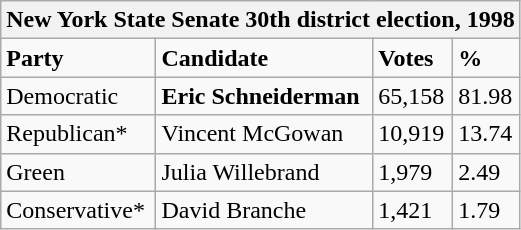<table class="wikitable">
<tr>
<th colspan="4">New York State Senate 30th district election, 1998</th>
</tr>
<tr>
<td><strong>Party</strong></td>
<td><strong>Candidate</strong></td>
<td><strong>Votes</strong></td>
<td><strong>%</strong></td>
</tr>
<tr>
<td>Democratic</td>
<td><strong>Eric Schneiderman</strong></td>
<td>65,158</td>
<td>81.98</td>
</tr>
<tr>
<td>Republican*</td>
<td>Vincent McGowan</td>
<td>10,919</td>
<td>13.74</td>
</tr>
<tr>
<td>Green</td>
<td>Julia Willebrand</td>
<td>1,979</td>
<td>2.49</td>
</tr>
<tr>
<td>Conservative*</td>
<td>David Branche</td>
<td>1,421</td>
<td>1.79</td>
</tr>
</table>
